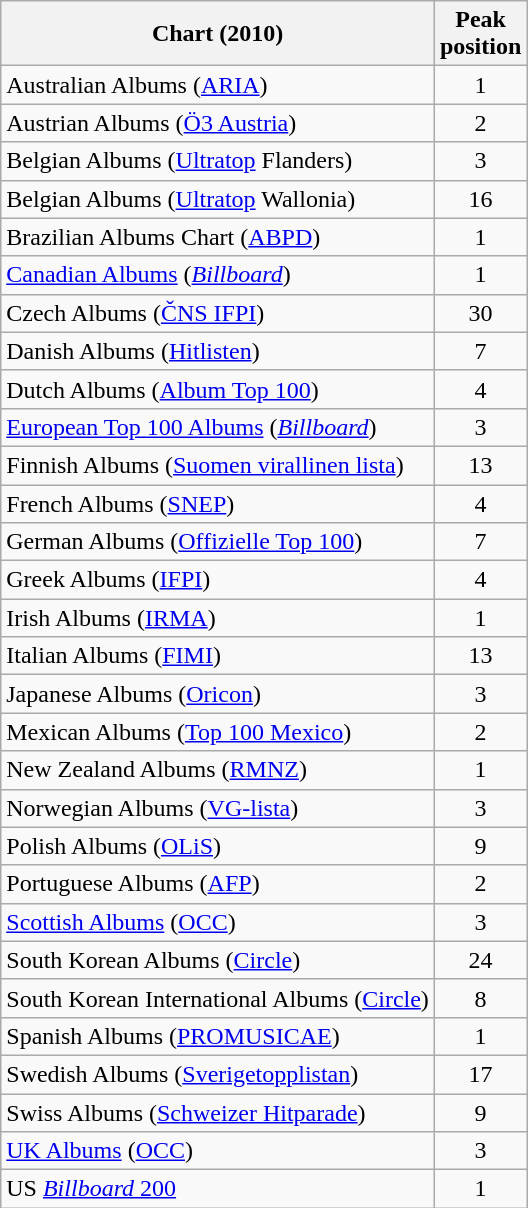<table class="wikitable sortable">
<tr>
<th>Chart (2010)</th>
<th>Peak<br>position</th>
</tr>
<tr>
<td>Australian Albums (<a href='#'>ARIA</a>)</td>
<td style="text-align:center;">1</td>
</tr>
<tr>
<td>Austrian Albums (<a href='#'>Ö3 Austria</a>)</td>
<td style="text-align:center;">2</td>
</tr>
<tr>
<td>Belgian Albums (<a href='#'>Ultratop</a> Flanders)</td>
<td style="text-align:center;">3</td>
</tr>
<tr>
<td>Belgian Albums (<a href='#'>Ultratop</a> Wallonia)</td>
<td style="text-align:center;">16</td>
</tr>
<tr>
<td>Brazilian Albums Chart (<a href='#'>ABPD</a>)</td>
<td style="text-align:center;">1</td>
</tr>
<tr>
<td><a href='#'>Canadian Albums</a> (<em><a href='#'>Billboard</a></em>)</td>
<td style="text-align:center;">1</td>
</tr>
<tr>
<td>Czech Albums (<a href='#'>ČNS IFPI</a>)</td>
<td style="text-align:center;">30</td>
</tr>
<tr>
<td>Danish Albums (<a href='#'>Hitlisten</a>)</td>
<td style="text-align:center;">7</td>
</tr>
<tr>
<td>Dutch Albums (<a href='#'>Album Top 100</a>)</td>
<td style="text-align:center;">4</td>
</tr>
<tr>
<td><a href='#'>European Top 100 Albums</a> (<em><a href='#'>Billboard</a></em>)</td>
<td style="text-align:center;">3</td>
</tr>
<tr>
<td>Finnish Albums (<a href='#'>Suomen virallinen lista</a>)</td>
<td style="text-align:center;">13</td>
</tr>
<tr>
<td>French Albums (<a href='#'>SNEP</a>)</td>
<td style="text-align:center;">4</td>
</tr>
<tr>
<td>German Albums (<a href='#'>Offizielle Top 100</a>)</td>
<td style="text-align:center;">7</td>
</tr>
<tr>
<td>Greek Albums (<a href='#'>IFPI</a>)</td>
<td style="text-align:center;">4</td>
</tr>
<tr>
<td>Irish Albums (<a href='#'>IRMA</a>)</td>
<td style="text-align:center;">1</td>
</tr>
<tr>
<td>Italian Albums (<a href='#'>FIMI</a>)</td>
<td style="text-align:center;">13</td>
</tr>
<tr>
<td>Japanese Albums (<a href='#'>Oricon</a>)</td>
<td style="text-align:center;">3</td>
</tr>
<tr>
<td>Mexican Albums (<a href='#'>Top 100 Mexico</a>)</td>
<td style="text-align:center;">2</td>
</tr>
<tr>
<td>New Zealand Albums (<a href='#'>RMNZ</a>)</td>
<td style="text-align:center;">1</td>
</tr>
<tr>
<td>Norwegian Albums (<a href='#'>VG-lista</a>)</td>
<td style="text-align:center;">3</td>
</tr>
<tr>
<td>Polish Albums (<a href='#'>OLiS</a>)</td>
<td style="text-align:center;">9</td>
</tr>
<tr>
<td>Portuguese Albums (<a href='#'>AFP</a>)</td>
<td style="text-align:center;">2</td>
</tr>
<tr>
<td><a href='#'>Scottish Albums</a> (<a href='#'>OCC</a>)</td>
<td style="text-align:center;">3</td>
</tr>
<tr>
<td>South Korean Albums (<a href='#'>Circle</a>)</td>
<td style="text-align:center;">24</td>
</tr>
<tr>
<td>South Korean International Albums (<a href='#'>Circle</a>)</td>
<td style="text-align:center;">8</td>
</tr>
<tr>
<td>Spanish Albums (<a href='#'>PROMUSICAE</a>)</td>
<td style="text-align:center;">1</td>
</tr>
<tr>
<td>Swedish Albums (<a href='#'>Sverigetopplistan</a>)</td>
<td style="text-align:center;">17</td>
</tr>
<tr>
<td>Swiss Albums (<a href='#'>Schweizer Hitparade</a>)</td>
<td style="text-align:center;">9</td>
</tr>
<tr>
<td><a href='#'>UK Albums</a> (<a href='#'>OCC</a>)</td>
<td style="text-align:center;">3</td>
</tr>
<tr>
<td>US <a href='#'><em>Billboard</em> 200</a></td>
<td style="text-align:center;">1</td>
</tr>
</table>
